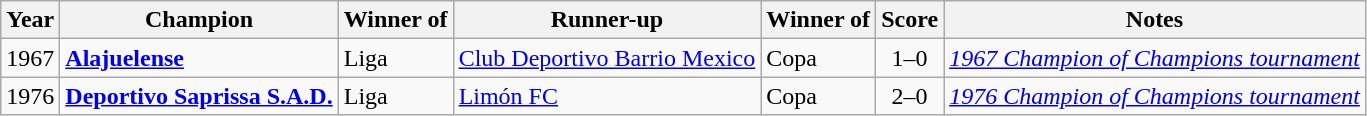<table class="wikitable">
<tr>
<th>Year</th>
<th>Champion</th>
<th>Winner of</th>
<th>Runner-up</th>
<th>Winner of</th>
<th>Score</th>
<th>Notes</th>
</tr>
<tr>
<td>1967</td>
<td><strong><a href='#'>Alajuelense</a></strong></td>
<td>Liga</td>
<td><a href='#'>Club Deportivo Barrio Mexico</a></td>
<td>Copa</td>
<td align="center">1–0</td>
<td><em><a href='#'>1967 Champion of Champions tournament</a></em></td>
</tr>
<tr>
<td>1976</td>
<td><strong><a href='#'>Deportivo Saprissa S.A.D.</a></strong></td>
<td>Liga</td>
<td><a href='#'>Limón FC</a></td>
<td>Copa</td>
<td align="center">2–0</td>
<td><em><a href='#'>1976 Champion of Champions tournament</a></em></td>
</tr>
</table>
